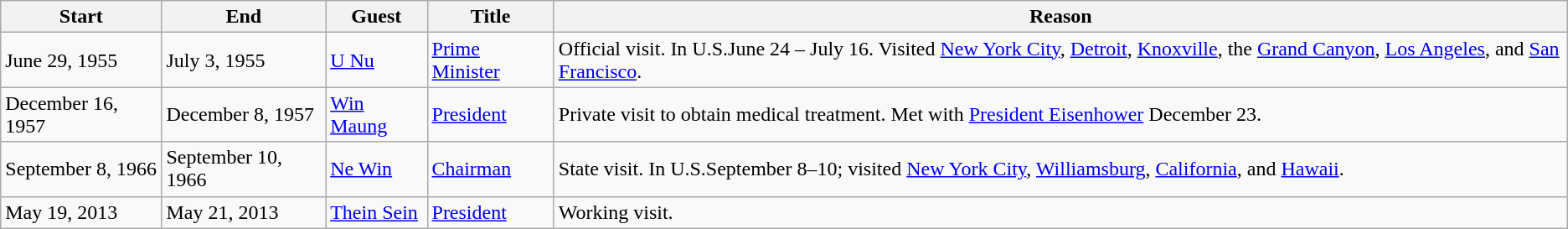<table class="wikitable">
<tr>
<th>Start</th>
<th>End</th>
<th>Guest</th>
<th>Title</th>
<th>Reason</th>
</tr>
<tr>
<td>June 29, 1955</td>
<td>July 3, 1955</td>
<td><a href='#'>U Nu</a></td>
<td><a href='#'>Prime Minister</a></td>
<td>Official visit. In U.S.June 24 – July 16. Visited <a href='#'>New York City</a>, <a href='#'>Detroit</a>, <a href='#'>Knoxville</a>, the <a href='#'>Grand Canyon</a>, <a href='#'>Los Angeles</a>, and <a href='#'>San Francisco</a>.</td>
</tr>
<tr>
<td>December 16, 1957</td>
<td>December 8, 1957</td>
<td><a href='#'>Win Maung</a></td>
<td><a href='#'>President</a></td>
<td>Private visit to obtain medical treatment. Met with <a href='#'>President Eisenhower</a> December 23.</td>
</tr>
<tr>
<td>September 8, 1966</td>
<td>September 10, 1966</td>
<td><a href='#'>Ne Win</a></td>
<td><a href='#'>Chairman</a></td>
<td>State visit. In U.S.September 8–10; visited <a href='#'>New York City</a>, <a href='#'>Williamsburg</a>, <a href='#'>California</a>, and <a href='#'>Hawaii</a>.</td>
</tr>
<tr>
<td>May 19, 2013</td>
<td>May 21, 2013</td>
<td><a href='#'>Thein Sein</a></td>
<td><a href='#'>President</a></td>
<td>Working visit.</td>
</tr>
</table>
